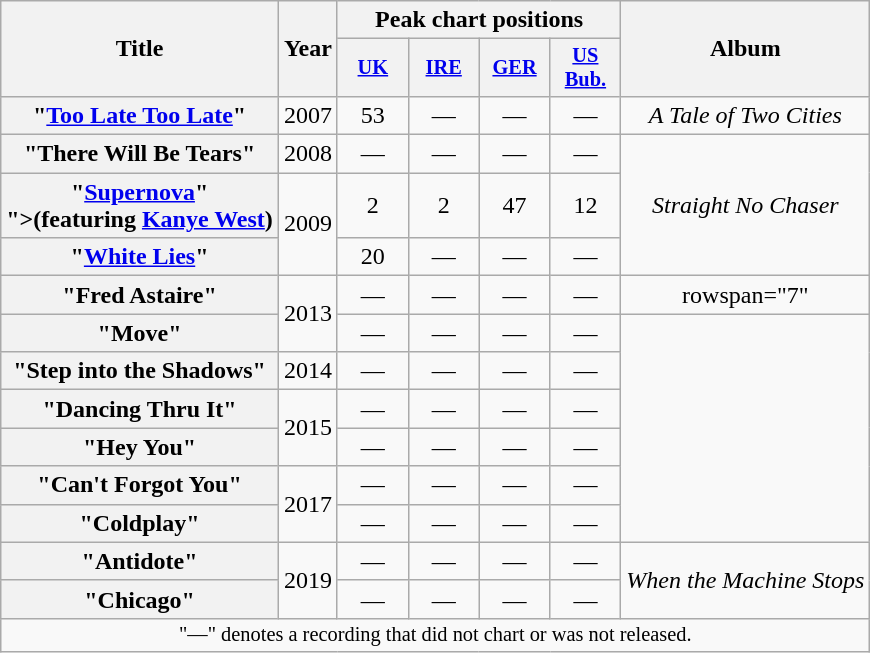<table class="wikitable plainrowheaders" style="text-align:center;">
<tr>
<th scope="col" rowspan="2">Title</th>
<th scope="col" rowspan="2">Year</th>
<th scope="col" colspan="4">Peak chart positions</th>
<th scope="col" rowspan="2">Album</th>
</tr>
<tr>
<th scope="col" style="width:3em;font-size:85%;"><a href='#'>UK</a><br></th>
<th scope="col" style="width:3em;font-size:85%;"><a href='#'>IRE</a><br></th>
<th scope="col" style="width:3em;font-size:85%;"><a href='#'>GER</a><br></th>
<th scope="col" style="width:3em;font-size:85%;"><a href='#'>US<br>Bub.</a><br></th>
</tr>
<tr>
<th scope="row">"<a href='#'>Too Late Too Late</a>"</th>
<td>2007</td>
<td>53</td>
<td>—</td>
<td>—</td>
<td>—</td>
<td><em>A Tale of Two Cities</em></td>
</tr>
<tr>
<th scope="row">"There Will Be Tears"</th>
<td>2008</td>
<td>—</td>
<td>—</td>
<td>—</td>
<td>—</td>
<td rowspan="3"><em>Straight No Chaser</em></td>
</tr>
<tr>
<th scope="row">"<a href='#'>Supernova</a>"<br><span>">(featuring <a href='#'>Kanye West</a>)</span></th>
<td rowspan="2">2009</td>
<td>2</td>
<td>2</td>
<td>47</td>
<td>12</td>
</tr>
<tr>
<th scope="row">"<a href='#'>White Lies</a>"</th>
<td>20</td>
<td>—</td>
<td>—</td>
<td>—</td>
</tr>
<tr>
<th scope="row">"Fred Astaire"</th>
<td rowspan="2">2013</td>
<td>—</td>
<td>—</td>
<td>—</td>
<td>—</td>
<td>rowspan="7" </td>
</tr>
<tr>
<th scope="row">"Move"</th>
<td>—</td>
<td>—</td>
<td>—</td>
<td>—</td>
</tr>
<tr>
<th scope="row">"Step into the Shadows"<br></th>
<td>2014</td>
<td>—</td>
<td>—</td>
<td>—</td>
<td>—</td>
</tr>
<tr>
<th scope="row">"Dancing Thru It"</th>
<td rowspan="2">2015</td>
<td>—</td>
<td>—</td>
<td>—</td>
<td>—</td>
</tr>
<tr>
<th scope="row">"Hey You"</th>
<td>—</td>
<td>—</td>
<td>—</td>
<td>—</td>
</tr>
<tr>
<th scope="row">"Can't Forgot You"</th>
<td rowspan="2">2017</td>
<td>—</td>
<td>—</td>
<td>—</td>
<td>—</td>
</tr>
<tr>
<th scope="row">"Coldplay"<br></th>
<td>—</td>
<td>—</td>
<td>—</td>
<td>—</td>
</tr>
<tr>
<th scope="row">"Antidote"</th>
<td rowspan="2">2019</td>
<td>—</td>
<td>—</td>
<td>—</td>
<td>—</td>
<td rowspan="2"><em>When the Machine Stops</em></td>
</tr>
<tr>
<th scope="row">"Chicago"<br></th>
<td>—</td>
<td>—</td>
<td>—</td>
<td>—</td>
</tr>
<tr>
<td colspan="18" style="font-size:85%">"—" denotes a recording that did not chart or was not released.</td>
</tr>
</table>
